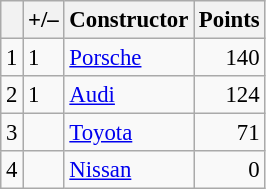<table class="wikitable" style="font-size: 95%;">
<tr>
<th scope="col"></th>
<th scope="col">+/–</th>
<th scope="col">Constructor</th>
<th scope="col">Points</th>
</tr>
<tr>
<td align="center">1</td>
<td align="left"> 1</td>
<td> <a href='#'>Porsche</a></td>
<td align="right">140</td>
</tr>
<tr>
<td align="center">2</td>
<td align="left"> 1</td>
<td> <a href='#'>Audi</a></td>
<td align="right">124</td>
</tr>
<tr>
<td align="center">3</td>
<td align="left"></td>
<td> <a href='#'>Toyota</a></td>
<td align="right">71</td>
</tr>
<tr>
<td align="center">4</td>
<td align="left"></td>
<td> <a href='#'>Nissan</a></td>
<td align="right">0</td>
</tr>
</table>
